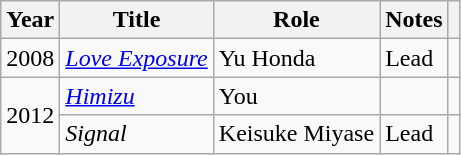<table class="wikitable">
<tr>
<th>Year</th>
<th>Title</th>
<th>Role</th>
<th>Notes</th>
<th class="unsortable"></th>
</tr>
<tr>
<td>2008</td>
<td><em><a href='#'>Love Exposure</a></em></td>
<td>Yu Honda</td>
<td>Lead</td>
<td></td>
</tr>
<tr>
<td rowspan=2>2012</td>
<td><em><a href='#'>Himizu</a></em></td>
<td>You</td>
<td></td>
<td></td>
</tr>
<tr>
<td><em>Signal</em></td>
<td>Keisuke Miyase</td>
<td>Lead</td>
<td></td>
</tr>
</table>
